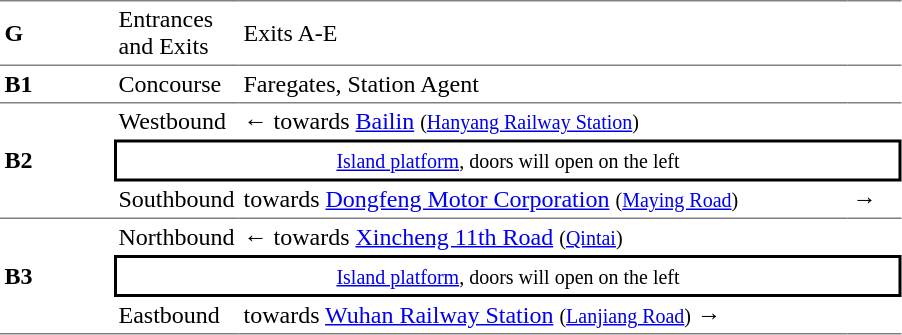<table table border=0 cellspacing=0 cellpadding=3>
<tr>
<td style="border-bottom:solid 1px gray; border-top:solid 1px gray;"><strong>G</strong></td>
<td style="border-bottom:solid 1px gray; border-top:solid 1px gray;">Entrances and Exits</td>
<td style="border-bottom:solid 1px gray; border-top:solid 1px gray;">Exits A-E</td>
<td style="border-bottom:solid 1px gray; border-top:solid 1px gray;"></td>
</tr>
<tr>
<td style="border-bottom:solid 1px gray;" width=70><strong>B1</strong></td>
<td style="border-bottom:solid 1px gray;" width=70>Concourse</td>
<td style="border-bottom:solid 1px gray;" width=400>Faregates, Station Agent</td>
<td style="border-bottom:solid 1px gray;" width=30></td>
</tr>
<tr>
<td style="border-bottom:solid 1px gray;" rowspan=3><strong>B2</strong></td>
<td>Westbound</td>
<td>←  towards <a href='#'>Bailin</a> <small>(<a href='#'>Hanyang Railway Station</a>)</small></td>
<td></td>
</tr>
<tr>
<td style="border-right:solid 2px black;border-left:solid 2px black;border-top:solid 2px black;border-bottom:solid 2px black;text-align:center;" colspan=3><small><a href='#'>Island platform</a>, doors will open on the left</small></td>
</tr>
<tr>
<td style="border-bottom:solid 1px gray;">Southbound</td>
<td style="border-bottom:solid 1px gray;"> towards <a href='#'>Dongfeng Motor Corporation</a> <small>(<a href='#'>Maying Road</a>)</small></td>
<td style="border-bottom:solid 1px gray;">→</td>
</tr>
<tr>
<td style="border-bottom:solid 1px gray;" rowspan=3><strong>B3</strong></td>
<td>Northbound</td>
<td>←  towards <a href='#'>Xincheng 11th Road</a> <small>(<a href='#'>Qintai</a>)</small></td>
<td></td>
</tr>
<tr>
<td style="border-right:solid 2px black;border-left:solid 2px black;border-top:solid 2px black;border-bottom:solid 2px black;text-align:center;" colspan=3><small><a href='#'>Island platform</a>, doors will open on the left</small></td>
</tr>
<tr>
<td style="border-bottom:solid 1px gray;">Eastbound</td>
<td style="border-bottom:solid 1px gray;"> towards <a href='#'>Wuhan Railway Station</a> <small>(<a href='#'>Lanjiang Road</a>)</small> →</td>
<td style="border-bottom:solid 1px gray;"></td>
</tr>
</table>
